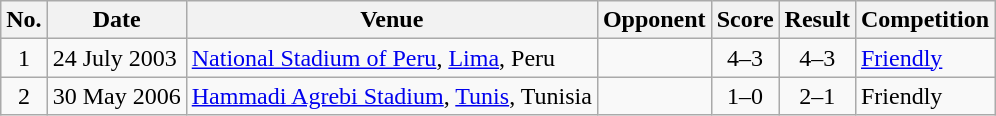<table class="wikitable sortable">
<tr>
<th scope="col">No.</th>
<th scope="col">Date</th>
<th scope="col">Venue</th>
<th scope="col">Opponent</th>
<th scope="col">Score</th>
<th scope="col">Result</th>
<th scope="col">Competition</th>
</tr>
<tr>
<td align="center">1</td>
<td>24 July 2003</td>
<td><a href='#'>National Stadium of Peru</a>, <a href='#'>Lima</a>, Peru</td>
<td></td>
<td align="center">4–3</td>
<td align="center">4–3</td>
<td><a href='#'>Friendly</a></td>
</tr>
<tr>
<td align="center">2</td>
<td>30 May 2006</td>
<td><a href='#'>Hammadi Agrebi Stadium</a>, <a href='#'>Tunis</a>, Tunisia</td>
<td></td>
<td align="center">1–0</td>
<td align="center">2–1</td>
<td>Friendly</td>
</tr>
</table>
